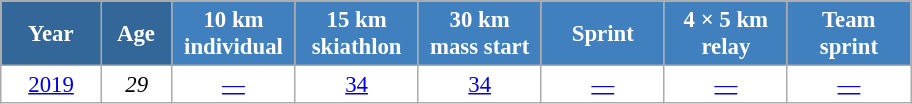<table class="wikitable" style="font-size:95%; text-align:center; border:grey solid 1px; border-collapse:collapse; background:#ffffff;">
<tr>
<th style="background-color:#369; color:white; width:60px;"> Year </th>
<th style="background-color:#369; color:white; width:40px;"> Age </th>
<th style="background-color:#4180be; color:white; width:75px;"> 10 km <br> individual </th>
<th style="background-color:#4180be; color:white; width:75px;"> 15 km <br> skiathlon </th>
<th style="background-color:#4180be; color:white; width:75px;"> 30 km <br> mass start </th>
<th style="background-color:#4180be; color:white; width:75px;"> Sprint </th>
<th style="background-color:#4180be; color:white; width:75px;"> 4 × 5 km <br> relay </th>
<th style="background-color:#4180be; color:white; width:75px;"> Team <br> sprint </th>
</tr>
<tr>
<td><a href='#'>2019</a></td>
<td><em>29</em></td>
<td><a href='#'>—</a></td>
<td><a href='#'>34</a></td>
<td><a href='#'>34</a></td>
<td><a href='#'>—</a></td>
<td><a href='#'>—</a></td>
<td><a href='#'>—</a></td>
</tr>
</table>
